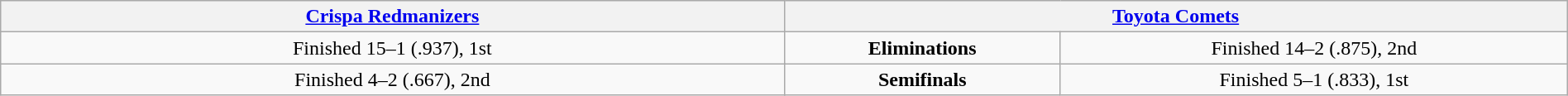<table class=wikitable width=100%>
<tr align=center>
<th colspan=2 width=45%><a href='#'>Crispa Redmanizers</a></th>
<th colspan=2 width=45%><a href='#'>Toyota Comets</a></th>
</tr>
<tr align=center>
<td>Finished 15–1 (.937), 1st</td>
<td colspan=2><strong>Eliminations</strong></td>
<td>Finished 14–2 (.875), 2nd</td>
</tr>
<tr align=center>
<td>Finished 4–2 (.667), 2nd</td>
<td colspan=2><strong>Semifinals</strong></td>
<td>Finished 5–1 (.833), 1st</td>
</tr>
</table>
